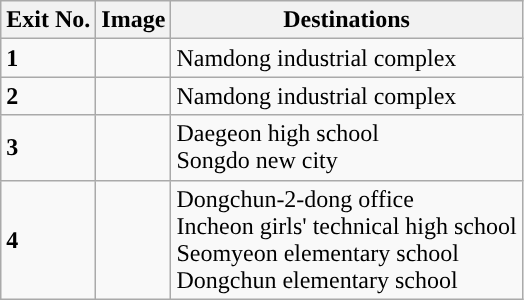<table class="wikitable">
<tr>
<th>Exit No.</th>
<th>Image</th>
<th>Destinations</th>
</tr>
<tr>
<td><span><strong>1</strong></span></td>
<td></td>
<td>Namdong industrial complex</td>
</tr>
<tr>
<td><span><strong>2</strong></span></td>
<td></td>
<td>Namdong industrial complex</td>
</tr>
<tr>
<td><span><strong>3</strong></span></td>
<td></td>
<td>Daegeon high school<br>Songdo new city</td>
</tr>
<tr>
<td><span><strong>4</strong></span></td>
<td></td>
<td>Dongchun-2-dong office<br>Incheon girls' technical high school<br>Seomyeon elementary school<br>Dongchun elementary school</td>
</tr>
</table>
